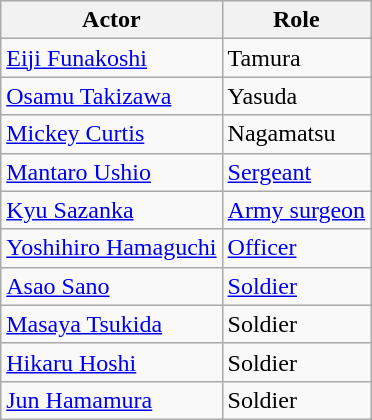<table class="wikitable sortable">
<tr style="background:#efefef;">
<th>Actor</th>
<th>Role</th>
</tr>
<tr>
<td><a href='#'>Eiji Funakoshi</a></td>
<td>Tamura</td>
</tr>
<tr>
<td><a href='#'>Osamu Takizawa</a></td>
<td>Yasuda</td>
</tr>
<tr>
<td><a href='#'>Mickey Curtis</a></td>
<td>Nagamatsu</td>
</tr>
<tr>
<td><a href='#'>Mantaro Ushio</a></td>
<td><a href='#'>Sergeant</a></td>
</tr>
<tr>
<td><a href='#'>Kyu Sazanka</a></td>
<td><a href='#'>Army surgeon</a></td>
</tr>
<tr>
<td><a href='#'>Yoshihiro Hamaguchi</a></td>
<td><a href='#'>Officer</a></td>
</tr>
<tr>
<td><a href='#'>Asao Sano</a></td>
<td><a href='#'>Soldier</a></td>
</tr>
<tr>
<td><a href='#'>Masaya Tsukida</a></td>
<td>Soldier</td>
</tr>
<tr>
<td><a href='#'>Hikaru Hoshi</a></td>
<td>Soldier</td>
</tr>
<tr>
<td><a href='#'>Jun Hamamura</a></td>
<td>Soldier</td>
</tr>
</table>
